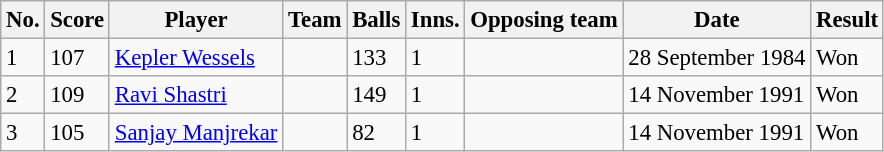<table class="wikitable sortable" style="font-size:95%">
<tr>
<th>No.</th>
<th>Score</th>
<th>Player</th>
<th>Team</th>
<th>Balls</th>
<th>Inns.</th>
<th>Opposing team</th>
<th>Date</th>
<th>Result</th>
</tr>
<tr>
<td>1</td>
<td>107</td>
<td><a href='#'>Kepler Wessels</a></td>
<td></td>
<td>133</td>
<td>1</td>
<td></td>
<td>28 September 1984</td>
<td>Won</td>
</tr>
<tr>
<td>2</td>
<td>109</td>
<td><a href='#'>Ravi Shastri</a></td>
<td></td>
<td>149</td>
<td>1</td>
<td></td>
<td>14 November 1991</td>
<td>Won</td>
</tr>
<tr>
<td>3</td>
<td>105</td>
<td><a href='#'>Sanjay Manjrekar</a></td>
<td></td>
<td>82</td>
<td>1</td>
<td></td>
<td>14 November 1991</td>
<td>Won</td>
</tr>
</table>
